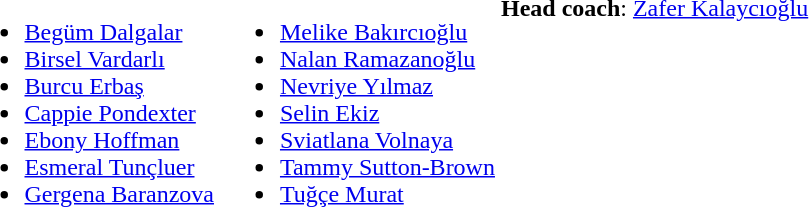<table>
<tr valign="top">
<td><br><ul><li> <a href='#'>Begüm Dalgalar</a></li><li> <a href='#'>Birsel Vardarlı</a></li><li> <a href='#'>Burcu Erbaş</a></li><li> <a href='#'>Cappie Pondexter</a></li><li> <a href='#'>Ebony Hoffman</a></li><li> <a href='#'>Esmeral Tunçluer</a></li><li> <a href='#'>Gergena Baranzova</a></li></ul></td>
<td><br><ul><li> <a href='#'>Melike Bakırcıoğlu</a></li><li> <a href='#'>Nalan Ramazanoğlu</a></li><li> <a href='#'>Nevriye Yılmaz</a></li><li> <a href='#'>Selin Ekiz</a></li><li> <a href='#'>Sviatlana Volnaya</a></li><li> <a href='#'>Tammy Sutton-Brown</a></li><li> <a href='#'>Tuğçe Murat</a></li></ul></td>
<td><br><strong>Head coach</strong>:  <a href='#'>Zafer Kalaycıoğlu</a></td>
</tr>
</table>
